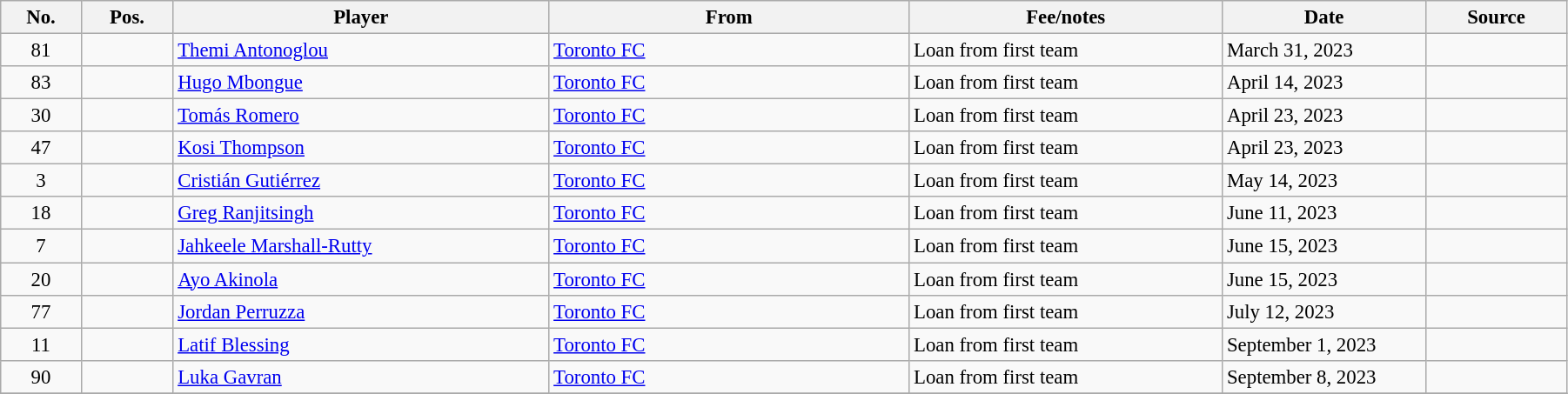<table class="wikitable sortable" style=" text-align:center; font-size:95%; width:95%; text-align:left;">
<tr>
<th>No.</th>
<th>Pos.</th>
<th scope="col" style="width: 24%;">Player</th>
<th scope="col" style="width: 23%;">From</th>
<th scope="col" style="width: 20%;">Fee/notes</th>
<th scope="col" style="width: 13%;">Date</th>
<th>Source</th>
</tr>
<tr>
<td align=center>81</td>
<td align=center></td>
<td> <a href='#'>Themi Antonoglou</a></td>
<td> <a href='#'>Toronto FC</a></td>
<td>Loan from first team</td>
<td>March 31, 2023</td>
<td></td>
</tr>
<tr>
<td align=center>83</td>
<td align=center></td>
<td> <a href='#'>Hugo Mbongue</a></td>
<td> <a href='#'>Toronto FC</a></td>
<td>Loan from first team</td>
<td>April 14, 2023</td>
<td></td>
</tr>
<tr>
<td align=center>30</td>
<td align=center></td>
<td> <a href='#'>Tomás Romero</a></td>
<td> <a href='#'>Toronto FC</a></td>
<td>Loan from first team</td>
<td>April 23, 2023</td>
<td></td>
</tr>
<tr>
<td align=center>47</td>
<td align=center></td>
<td> <a href='#'>Kosi Thompson</a></td>
<td> <a href='#'>Toronto FC</a></td>
<td>Loan from first team</td>
<td>April 23, 2023</td>
<td></td>
</tr>
<tr>
<td align=center>3</td>
<td align=center></td>
<td> <a href='#'>Cristián Gutiérrez</a></td>
<td> <a href='#'>Toronto FC</a></td>
<td>Loan from first team</td>
<td>May 14, 2023</td>
<td></td>
</tr>
<tr>
<td align=center>18</td>
<td align=center></td>
<td> <a href='#'>Greg Ranjitsingh</a></td>
<td> <a href='#'>Toronto FC</a></td>
<td>Loan from first team</td>
<td>June 11, 2023</td>
<td></td>
</tr>
<tr>
<td align=center>7</td>
<td align=center></td>
<td> <a href='#'>Jahkeele Marshall-Rutty</a></td>
<td> <a href='#'>Toronto FC</a></td>
<td>Loan from first team</td>
<td>June 15, 2023</td>
<td></td>
</tr>
<tr>
<td align=center>20</td>
<td align=center></td>
<td> <a href='#'>Ayo Akinola</a></td>
<td> <a href='#'>Toronto FC</a></td>
<td>Loan from first team</td>
<td>June 15, 2023</td>
<td></td>
</tr>
<tr>
<td align=center>77</td>
<td align=center></td>
<td> <a href='#'>Jordan Perruzza</a></td>
<td> <a href='#'>Toronto FC</a></td>
<td>Loan from first team</td>
<td>July 12, 2023</td>
<td></td>
</tr>
<tr>
<td align=center>11</td>
<td align=center></td>
<td> <a href='#'>Latif Blessing</a></td>
<td> <a href='#'>Toronto FC</a></td>
<td>Loan from first team</td>
<td>September 1, 2023</td>
<td></td>
</tr>
<tr>
<td align=center>90</td>
<td align=center></td>
<td> <a href='#'>Luka Gavran</a></td>
<td> <a href='#'>Toronto FC</a></td>
<td>Loan from first team</td>
<td>September 8, 2023</td>
<td></td>
</tr>
<tr>
</tr>
</table>
